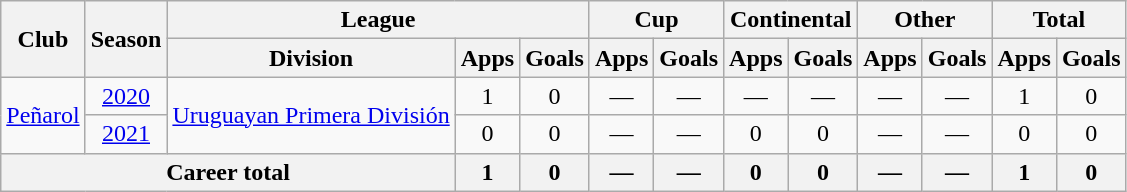<table class=wikitable style=text-align:center>
<tr>
<th rowspan=2>Club</th>
<th rowspan=2>Season</th>
<th colspan=3>League</th>
<th colspan=2>Cup</th>
<th colspan=2>Continental</th>
<th colspan=2>Other</th>
<th colspan=2>Total</th>
</tr>
<tr>
<th>Division</th>
<th>Apps</th>
<th>Goals</th>
<th>Apps</th>
<th>Goals</th>
<th>Apps</th>
<th>Goals</th>
<th>Apps</th>
<th>Goals</th>
<th>Apps</th>
<th>Goals</th>
</tr>
<tr>
<td rowspan=2><a href='#'>Peñarol</a></td>
<td><a href='#'>2020</a></td>
<td rowspan=2><a href='#'>Uruguayan Primera División</a></td>
<td>1</td>
<td>0</td>
<td>—</td>
<td>—</td>
<td>—</td>
<td>—</td>
<td>—</td>
<td>—</td>
<td>1</td>
<td>0</td>
</tr>
<tr>
<td><a href='#'>2021</a></td>
<td>0</td>
<td>0</td>
<td>—</td>
<td>—</td>
<td>0</td>
<td>0</td>
<td>—</td>
<td>—</td>
<td>0</td>
<td>0</td>
</tr>
<tr>
<th colspan=3>Career total</th>
<th>1</th>
<th>0</th>
<th>—</th>
<th>—</th>
<th>0</th>
<th>0</th>
<th>—</th>
<th>—</th>
<th>1</th>
<th>0</th>
</tr>
</table>
